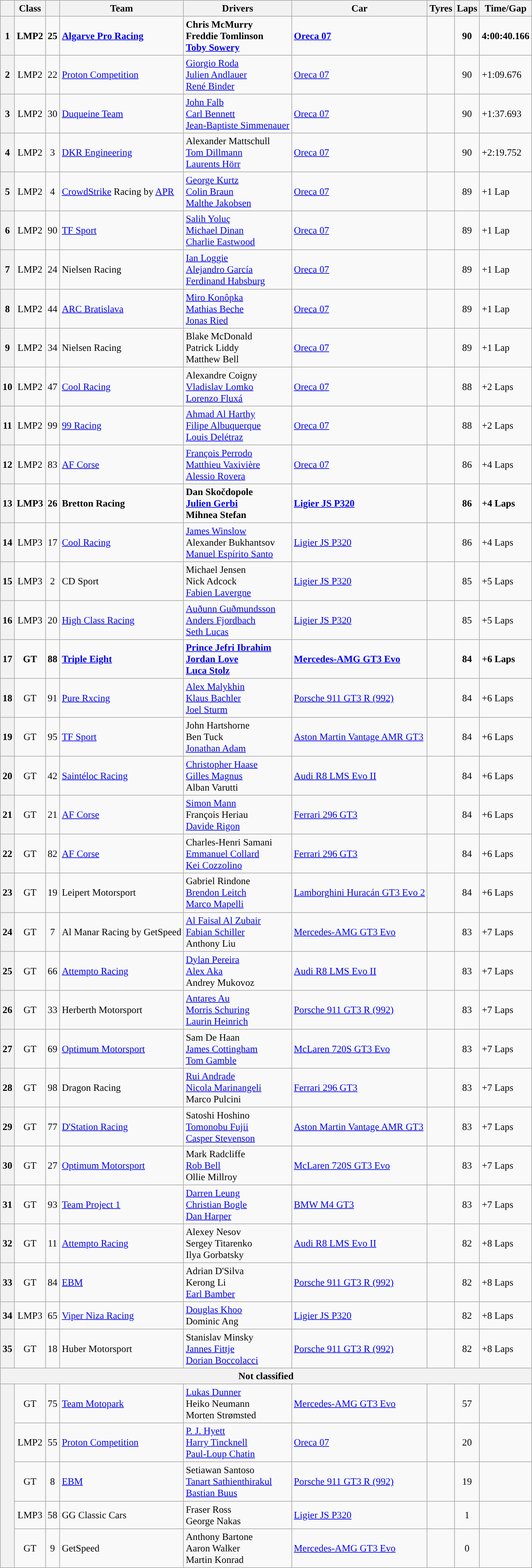<table class="wikitable" style="font-size:95%;">
<tr>
<th></th>
<th>Class</th>
<th></th>
<th>Team</th>
<th>Drivers</th>
<th>Car</th>
<th>Tyres</th>
<th>Laps</th>
<th>Time/Gap</th>
</tr>
<tr style="font-weight: bold;">
<th>1</th>
<td align="center">LMP2</td>
<td align="center">25</td>
<td> <a href='#'>Algarve Pro Racing</a></td>
<td> Chris McMurry<br> Freddie Tomlinson<br> <a href='#'>Toby Sowery</a></td>
<td><a href='#'>Oreca 07</a></td>
<td align="center"></td>
<td align="center">90</td>
<td align="center">4:00:40.166</td>
</tr>
<tr>
<th>2</th>
<td align="center">LMP2</td>
<td align="center">22</td>
<td> <a href='#'>Proton Competition</a></td>
<td> <a href='#'>Giorgio Roda</a><br> <a href='#'>Julien Andlauer</a><br> <a href='#'>René Binder</a></td>
<td><a href='#'>Oreca 07</a></td>
<td align="center"></td>
<td align="center">90</td>
<td>+1:09.676</td>
</tr>
<tr>
<th>3</th>
<td align="center">LMP2</td>
<td align="center">30</td>
<td> <a href='#'>Duqueine Team</a></td>
<td> <a href='#'>John Falb</a><br> <a href='#'>Carl Bennett</a><br> <a href='#'>Jean-Baptiste Simmenauer</a></td>
<td><a href='#'>Oreca 07</a></td>
<td align="center"></td>
<td align="center">90</td>
<td>+1:37.693</td>
</tr>
<tr>
<th>4</th>
<td align="center">LMP2</td>
<td align="center">3</td>
<td> <a href='#'>DKR Engineering</a></td>
<td> Alexander Mattschull<br> <a href='#'>Tom Dillmann</a><br> <a href='#'>Laurents Hörr</a></td>
<td><a href='#'>Oreca 07</a></td>
<td align="center"></td>
<td align="center">90</td>
<td>+2:19.752</td>
</tr>
<tr>
<th>5</th>
<td align="center">LMP2</td>
<td align="center">4</td>
<td> <a href='#'>CrowdStrike</a> Racing by <a href='#'>APR</a></td>
<td> <a href='#'>George Kurtz</a><br> <a href='#'>Colin Braun</a><br> <a href='#'>Malthe Jakobsen</a></td>
<td><a href='#'>Oreca 07</a></td>
<td align="center"></td>
<td align="center">89</td>
<td>+1 Lap</td>
</tr>
<tr>
<th>6</th>
<td align="center">LMP2</td>
<td align="center">90</td>
<td> <a href='#'>TF Sport</a></td>
<td> <a href='#'>Salih Yoluç</a><br> <a href='#'>Michael Dinan</a><br> <a href='#'>Charlie Eastwood</a></td>
<td><a href='#'>Oreca 07</a></td>
<td align="center"></td>
<td align="center">89</td>
<td>+1 Lap</td>
</tr>
<tr>
<th>7</th>
<td align="center">LMP2</td>
<td align="center">24</td>
<td> Nielsen Racing</td>
<td> <a href='#'>Ian Loggie</a><br> <a href='#'>Alejandro García</a><br> <a href='#'>Ferdinand Habsburg</a></td>
<td><a href='#'>Oreca 07</a></td>
<td align="center"></td>
<td align="center">89</td>
<td>+1 Lap</td>
</tr>
<tr>
<th>8</th>
<td align="center">LMP2</td>
<td align="center">44</td>
<td> <a href='#'>ARC Bratislava</a></td>
<td> <a href='#'>Miro Konôpka</a><br> <a href='#'>Mathias Beche</a><br> <a href='#'>Jonas Ried</a></td>
<td><a href='#'>Oreca 07</a></td>
<td align="center"></td>
<td align="center">89</td>
<td>+1 Lap</td>
</tr>
<tr>
<th>9</th>
<td align="center">LMP2</td>
<td align="center">34</td>
<td> Nielsen Racing</td>
<td> Blake McDonald<br> Patrick Liddy<br> Matthew Bell</td>
<td><a href='#'>Oreca 07</a></td>
<td align="center"></td>
<td align="center">89</td>
<td>+1 Lap</td>
</tr>
<tr>
<th>10</th>
<td align="center">LMP2</td>
<td align="center">47</td>
<td> <a href='#'>Cool Racing</a></td>
<td> Alexandre Coigny<br> <a href='#'>Vladislav Lomko</a><br> <a href='#'>Lorenzo Fluxá</a></td>
<td><a href='#'>Oreca 07</a></td>
<td align="center"></td>
<td align="center">88</td>
<td>+2 Laps</td>
</tr>
<tr>
<th>11</th>
<td align="center">LMP2</td>
<td align="center">99</td>
<td> <a href='#'>99 Racing</a></td>
<td> <a href='#'>Ahmad Al Harthy</a><br> <a href='#'>Filipe Albuquerque</a><br> <a href='#'>Louis Delétraz</a></td>
<td><a href='#'>Oreca 07</a></td>
<td align="center"></td>
<td align="center">88</td>
<td>+2 Laps</td>
</tr>
<tr>
<th>12</th>
<td align="center">LMP2</td>
<td align="center">83</td>
<td> <a href='#'>AF Corse</a></td>
<td> <a href='#'>François Perrodo</a><br> <a href='#'>Matthieu Vaxivière</a><br> <a href='#'>Alessio Rovera</a></td>
<td><a href='#'>Oreca 07</a></td>
<td align="center"></td>
<td align="center">86</td>
<td>+4 Laps</td>
</tr>
<tr style="font-weight: bold;">
<th>13</th>
<td align="center">LMP3</td>
<td align="center">26</td>
<td> Bretton Racing</td>
<td> Dan Skočdopole<br> <a href='#'>Julien Gerbi</a><br> Mihnea Stefan</td>
<td><a href='#'>Ligier JS P320</a></td>
<td align="center"></td>
<td align="center">86</td>
<td>+4 Laps</td>
</tr>
<tr>
<th>14</th>
<td align="center">LMP3</td>
<td align="center">17</td>
<td> <a href='#'>Cool Racing</a></td>
<td> <a href='#'>James Winslow</a><br> Alexander Bukhantsov<br> <a href='#'>Manuel Espírito Santo</a></td>
<td><a href='#'>Ligier JS P320</a></td>
<td align="center"></td>
<td align="center">86</td>
<td>+4 Laps</td>
</tr>
<tr>
<th>15</th>
<td align="center">LMP3</td>
<td align="center">2</td>
<td> CD Sport</td>
<td> Michael Jensen<br> Nick Adcock<br> <a href='#'>Fabien Lavergne</a></td>
<td><a href='#'>Ligier JS P320</a></td>
<td align="center"></td>
<td align="center">85</td>
<td>+5 Laps</td>
</tr>
<tr>
<th>16</th>
<td align="center">LMP3</td>
<td align="center">20</td>
<td> <a href='#'>High Class Racing</a></td>
<td> <a href='#'>Auðunn Guðmundsson</a><br> <a href='#'>Anders Fjordbach</a><br> <a href='#'>Seth Lucas</a></td>
<td><a href='#'>Ligier JS P320</a></td>
<td align="center"></td>
<td align="center">85</td>
<td>+5 Laps</td>
</tr>
<tr style="font-weight: bold;">
<th>17</th>
<td align="center">GT</td>
<td align="center">88</td>
<td> <a href='#'>Triple Eight</a></td>
<td> <a href='#'>Prince Jefri Ibrahim</a><br> <a href='#'>Jordan Love</a><br> <a href='#'>Luca Stolz</a></td>
<td><a href='#'>Mercedes-AMG GT3 Evo</a></td>
<td align="center"></td>
<td align="center">84</td>
<td>+6 Laps</td>
</tr>
<tr>
<th>18</th>
<td align="center">GT</td>
<td align="center">91</td>
<td> <a href='#'>Pure Rxcing</a></td>
<td> <a href='#'>Alex Malykhin</a><br> <a href='#'>Klaus Bachler</a><br> <a href='#'>Joel Sturm</a></td>
<td><a href='#'>Porsche 911 GT3 R (992)</a></td>
<td align="center"></td>
<td align="center">84</td>
<td>+6 Laps</td>
</tr>
<tr>
<th>19</th>
<td align="center">GT</td>
<td align="center">95</td>
<td> <a href='#'>TF Sport</a></td>
<td> John Hartshorne<br> Ben Tuck<br> <a href='#'>Jonathan Adam</a></td>
<td><a href='#'>Aston Martin Vantage AMR GT3</a></td>
<td align="center"></td>
<td align="center">84</td>
<td>+6 Laps</td>
</tr>
<tr>
<th>20</th>
<td align="center">GT</td>
<td align="center">42</td>
<td> <a href='#'>Saintéloc Racing</a></td>
<td> <a href='#'>Christopher Haase</a><br> <a href='#'>Gilles Magnus</a><br> Alban Varutti</td>
<td><a href='#'>Audi R8 LMS Evo II</a></td>
<td align="center"></td>
<td align="center">84</td>
<td>+6 Laps</td>
</tr>
<tr>
<th>21</th>
<td align="center">GT</td>
<td align="center">21</td>
<td> <a href='#'>AF Corse</a></td>
<td> <a href='#'>Simon Mann</a><br> François Heriau<br> <a href='#'>Davide Rigon</a></td>
<td><a href='#'>Ferrari 296 GT3</a></td>
<td align="center"></td>
<td align="center">84</td>
<td>+6 Laps</td>
</tr>
<tr>
<th>22</th>
<td align="center">GT</td>
<td align="center">82</td>
<td> <a href='#'>AF Corse</a></td>
<td> Charles-Henri Samani<br> <a href='#'>Emmanuel Collard</a><br> <a href='#'>Kei Cozzolino</a></td>
<td><a href='#'>Ferrari 296 GT3</a></td>
<td align="center"></td>
<td align="center">84</td>
<td>+6 Laps</td>
</tr>
<tr>
<th>23</th>
<td align="center">GT</td>
<td align="center">19</td>
<td> Leipert Motorsport</td>
<td> Gabriel Rindone<br> <a href='#'>Brendon Leitch</a><br> <a href='#'>Marco Mapelli</a></td>
<td><a href='#'>Lamborghini Huracán GT3 Evo 2</a></td>
<td align="center"></td>
<td align="center">84</td>
<td>+6 Laps</td>
</tr>
<tr>
<th>24</th>
<td align="center">GT</td>
<td align="center">7</td>
<td> Al Manar Racing by GetSpeed</td>
<td> <a href='#'>Al Faisal Al Zubair</a><br> <a href='#'>Fabian Schiller</a><br> Anthony Liu</td>
<td><a href='#'>Mercedes-AMG GT3 Evo</a></td>
<td align="center"></td>
<td align="center">83</td>
<td>+7 Laps</td>
</tr>
<tr>
<th>25</th>
<td align="center">GT</td>
<td align="center">66</td>
<td> <a href='#'>Attempto Racing</a></td>
<td> <a href='#'>Dylan Pereira</a><br> <a href='#'>Alex Aka</a><br> Andrey Mukovoz</td>
<td><a href='#'>Audi R8 LMS Evo II</a></td>
<td align="center"></td>
<td align="center">83</td>
<td>+7 Laps</td>
</tr>
<tr>
<th>26</th>
<td align="center">GT</td>
<td align="center">33</td>
<td> Herberth Motorsport</td>
<td> <a href='#'>Antares Au</a><br> <a href='#'>Morris Schuring</a><br> <a href='#'>Laurin Heinrich</a></td>
<td><a href='#'>Porsche 911 GT3 R (992)</a></td>
<td align="center"></td>
<td align="center">83</td>
<td>+7 Laps</td>
</tr>
<tr>
<th>27</th>
<td align="center">GT</td>
<td align="center">69</td>
<td> <a href='#'>Optimum Motorsport</a></td>
<td> Sam De Haan<br> <a href='#'>James Cottingham</a><br> <a href='#'>Tom Gamble</a></td>
<td><a href='#'>McLaren 720S GT3 Evo</a></td>
<td align="center"></td>
<td align="center">83</td>
<td>+7 Laps</td>
</tr>
<tr>
<th>28</th>
<td align="center">GT</td>
<td align="center">98</td>
<td> Dragon Racing</td>
<td> <a href='#'>Rui Andrade</a><br> <a href='#'>Nicola Marinangeli</a><br> Marco Pulcini</td>
<td><a href='#'>Ferrari 296 GT3</a></td>
<td align="center"></td>
<td align="center">83</td>
<td>+7 Laps</td>
</tr>
<tr>
<th>29</th>
<td align="center">GT</td>
<td align="center">77</td>
<td> <a href='#'>D'Station Racing</a></td>
<td> Satoshi Hoshino<br> <a href='#'>Tomonobu Fujii</a><br> <a href='#'>Casper Stevenson</a></td>
<td><a href='#'>Aston Martin Vantage AMR GT3</a></td>
<td align="center"></td>
<td align="center">83</td>
<td>+7 Laps</td>
</tr>
<tr>
<th>30</th>
<td align="center">GT</td>
<td align="center">27</td>
<td> <a href='#'>Optimum Motorsport</a></td>
<td> Mark Radcliffe<br> <a href='#'>Rob Bell</a><br> Ollie Millroy</td>
<td><a href='#'>McLaren 720S GT3 Evo</a></td>
<td align="center"></td>
<td align="center">83</td>
<td>+7 Laps</td>
</tr>
<tr>
<th>31</th>
<td align="center">GT</td>
<td align="center">93</td>
<td> <a href='#'>Team Project 1</a></td>
<td> <a href='#'>Darren Leung</a><br> <a href='#'>Christian Bogle</a><br> <a href='#'>Dan Harper</a></td>
<td><a href='#'>BMW M4 GT3</a></td>
<td align="center"></td>
<td align="center">83</td>
<td>+7 Laps</td>
</tr>
<tr>
<th>32</th>
<td align="center">GT</td>
<td align="center">11</td>
<td> <a href='#'>Attempto Racing</a></td>
<td> Alexey Nesov<br> Sergey Titarenko<br> Ilya Gorbatsky</td>
<td><a href='#'>Audi R8 LMS Evo II</a></td>
<td align="center"></td>
<td align="center">82</td>
<td>+8 Laps</td>
</tr>
<tr>
<th>33</th>
<td align="center">GT</td>
<td align="center">84</td>
<td> <a href='#'>EBM</a></td>
<td> Adrian D'Silva<br> Kerong Li<br> <a href='#'>Earl Bamber</a></td>
<td><a href='#'>Porsche 911 GT3 R (992)</a></td>
<td align="center"></td>
<td align="center">82</td>
<td>+8 Laps</td>
</tr>
<tr>
<th>34</th>
<td align="center">LMP3</td>
<td align="center">65</td>
<td> <a href='#'>Viper Niza Racing</a></td>
<td> <a href='#'>Douglas Khoo</a><br> Dominic Ang</td>
<td><a href='#'>Ligier JS P320</a></td>
<td align="center"></td>
<td align="center">82</td>
<td>+8 Laps</td>
</tr>
<tr>
<th>35</th>
<td align="center">GT</td>
<td align="center">18</td>
<td> Huber Motorsport</td>
<td> Stanislav Minsky<br> <a href='#'>Jannes Fittje</a><br> <a href='#'>Dorian Boccolacci</a></td>
<td><a href='#'>Porsche 911 GT3 R (992)</a></td>
<td align="center"></td>
<td align="center">82</td>
<td>+8 Laps</td>
</tr>
<tr>
<th colspan="9">Not classified</th>
</tr>
<tr>
<th rowspan="5"></th>
<td align="center">GT</td>
<td align="center">75</td>
<td> <a href='#'>Team Motopark</a></td>
<td> <a href='#'>Lukas Dunner</a><br> Heiko Neumann<br> Morten Strømsted</td>
<td><a href='#'>Mercedes-AMG GT3 Evo</a></td>
<td align="center"></td>
<td align="center">57</td>
<td></td>
</tr>
<tr>
<td align="center">LMP2</td>
<td align="center">55</td>
<td> <a href='#'>Proton Competition</a></td>
<td> <a href='#'>P. J. Hyett</a><br> <a href='#'>Harry Tincknell</a><br> <a href='#'>Paul-Loup Chatin</a></td>
<td><a href='#'>Oreca 07</a></td>
<td align="center"></td>
<td align="center">20</td>
<td></td>
</tr>
<tr>
<td align="center">GT</td>
<td align="center">8</td>
<td> <a href='#'>EBM</a></td>
<td> Setiawan Santoso<br> <a href='#'>Tanart Sathienthirakul</a><br> <a href='#'>Bastian Buus</a></td>
<td><a href='#'>Porsche 911 GT3 R (992)</a></td>
<td align="center"></td>
<td align="center">19</td>
<td></td>
</tr>
<tr>
<td align="center">LMP3</td>
<td align="center">58</td>
<td> GG Classic Cars</td>
<td> Fraser Ross<br> George Nakas</td>
<td><a href='#'>Ligier JS P320</a></td>
<td align="center"></td>
<td align="center">1</td>
<td></td>
</tr>
<tr>
<td align="center">GT</td>
<td align="center">9</td>
<td> GetSpeed</td>
<td> Anthony Bartone<br> Aaron Walker<br> Martin Konrad</td>
<td><a href='#'>Mercedes-AMG GT3 Evo</a></td>
<td align="center"></td>
<td align="center">0</td>
<td></td>
</tr>
</table>
